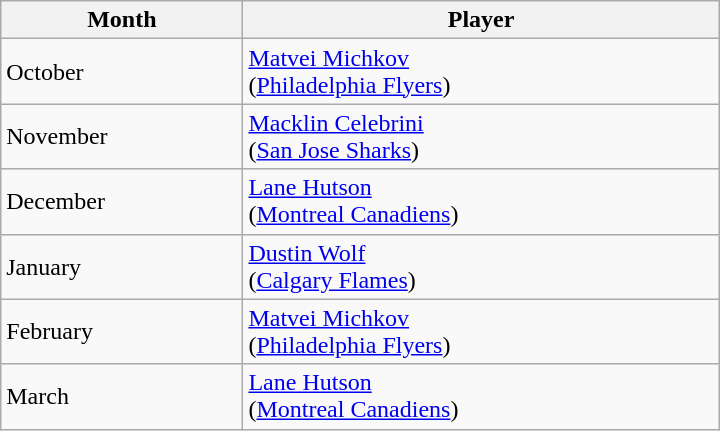<table class="wikitable" style="width:30em;">
<tr>
<th>Month</th>
<th>Player</th>
</tr>
<tr>
<td>October</td>
<td><a href='#'>Matvei Michkov</a><br>(<a href='#'>Philadelphia Flyers</a>)</td>
</tr>
<tr>
<td>November</td>
<td><a href='#'>Macklin Celebrini</a><br>(<a href='#'>San Jose Sharks</a>)</td>
</tr>
<tr>
<td>December</td>
<td><a href='#'>Lane Hutson</a><br>(<a href='#'>Montreal Canadiens</a>)</td>
</tr>
<tr>
<td>January</td>
<td><a href='#'>Dustin Wolf</a><br>(<a href='#'>Calgary Flames</a>)</td>
</tr>
<tr>
<td>February</td>
<td><a href='#'>Matvei Michkov</a><br>(<a href='#'>Philadelphia Flyers</a>)</td>
</tr>
<tr>
<td>March</td>
<td><a href='#'>Lane Hutson</a><br>(<a href='#'>Montreal Canadiens</a>)</td>
</tr>
</table>
